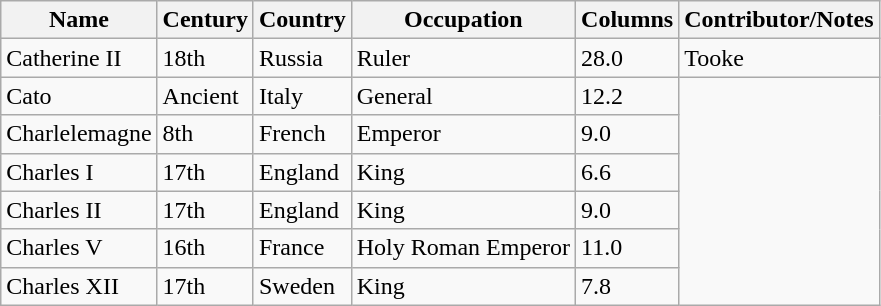<table class="wikitable">
<tr>
<th>Name</th>
<th>Century</th>
<th>Country</th>
<th>Occupation</th>
<th>Columns</th>
<th>Contributor/Notes</th>
</tr>
<tr>
<td>Catherine II</td>
<td>18th</td>
<td>Russia</td>
<td>Ruler</td>
<td>28.0</td>
<td>Tooke</td>
</tr>
<tr>
<td>Cato</td>
<td>Ancient</td>
<td>Italy</td>
<td>General</td>
<td>12.2</td>
</tr>
<tr>
<td>Charlelemagne</td>
<td>8th</td>
<td>French</td>
<td>Emperor</td>
<td>9.0</td>
</tr>
<tr>
<td>Charles I</td>
<td>17th</td>
<td>England</td>
<td>King</td>
<td>6.6</td>
</tr>
<tr>
<td>Charles II</td>
<td>17th</td>
<td>England</td>
<td>King</td>
<td>9.0</td>
</tr>
<tr>
<td>Charles V</td>
<td>16th</td>
<td>France</td>
<td>Holy Roman Emperor</td>
<td>11.0</td>
</tr>
<tr>
<td>Charles XII</td>
<td>17th</td>
<td>Sweden</td>
<td>King</td>
<td>7.8</td>
</tr>
</table>
